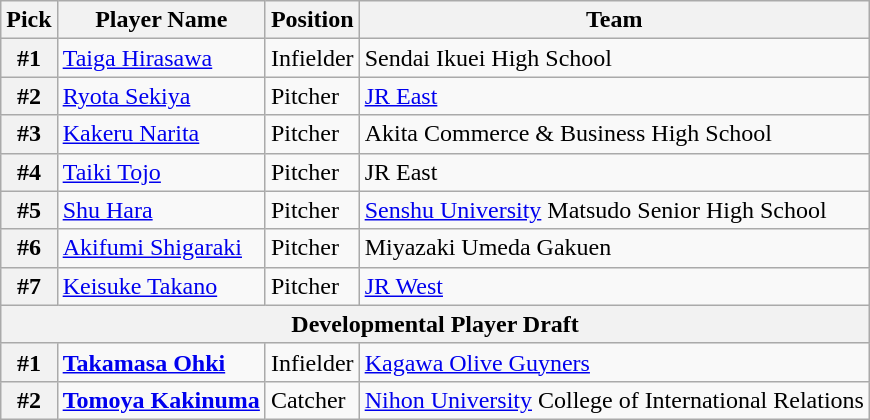<table class="wikitable">
<tr>
<th>Pick</th>
<th>Player Name</th>
<th>Position</th>
<th>Team</th>
</tr>
<tr>
<th>#1</th>
<td><a href='#'>Taiga Hirasawa</a></td>
<td>Infielder</td>
<td>Sendai Ikuei High School</td>
</tr>
<tr>
<th>#2</th>
<td><a href='#'>Ryota Sekiya</a></td>
<td>Pitcher</td>
<td><a href='#'>JR East</a></td>
</tr>
<tr>
<th>#3</th>
<td><a href='#'>Kakeru Narita</a></td>
<td>Pitcher</td>
<td>Akita Commerce & Business High School</td>
</tr>
<tr>
<th>#4</th>
<td><a href='#'>Taiki Tojo</a></td>
<td>Pitcher</td>
<td>JR East</td>
</tr>
<tr>
<th>#5</th>
<td><a href='#'>Shu Hara</a></td>
<td>Pitcher</td>
<td><a href='#'>Senshu University</a> Matsudo Senior High School</td>
</tr>
<tr>
<th>#6</th>
<td><a href='#'>Akifumi Shigaraki</a></td>
<td>Pitcher</td>
<td>Miyazaki Umeda Gakuen</td>
</tr>
<tr>
<th>#7</th>
<td><a href='#'>Keisuke Takano</a></td>
<td>Pitcher</td>
<td><a href='#'>JR West</a></td>
</tr>
<tr>
<th colspan="5">Developmental Player Draft</th>
</tr>
<tr>
<th>#1</th>
<td><strong><a href='#'>Takamasa Ohki</a></strong></td>
<td>Infielder</td>
<td><a href='#'>Kagawa Olive Guyners</a></td>
</tr>
<tr>
<th>#2</th>
<td><strong><a href='#'>Tomoya Kakinuma</a></strong></td>
<td>Catcher</td>
<td><a href='#'>Nihon University</a> College of International Relations</td>
</tr>
</table>
